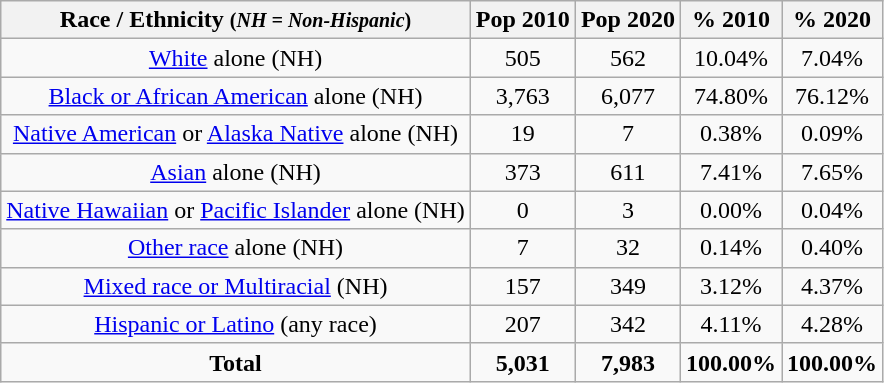<table class="wikitable" style="text-align:center;">
<tr>
<th>Race / Ethnicity <small>(<em>NH = Non-Hispanic</em>)</small></th>
<th>Pop 2010</th>
<th>Pop 2020</th>
<th>% 2010</th>
<th>% 2020</th>
</tr>
<tr>
<td><a href='#'>White</a> alone (NH)</td>
<td>505</td>
<td>562</td>
<td>10.04%</td>
<td>7.04%</td>
</tr>
<tr>
<td><a href='#'>Black or African American</a> alone (NH)</td>
<td>3,763</td>
<td>6,077</td>
<td>74.80%</td>
<td>76.12%</td>
</tr>
<tr>
<td><a href='#'>Native American</a> or <a href='#'>Alaska Native</a> alone (NH)</td>
<td>19</td>
<td>7</td>
<td>0.38%</td>
<td>0.09%</td>
</tr>
<tr>
<td><a href='#'>Asian</a> alone (NH)</td>
<td>373</td>
<td>611</td>
<td>7.41%</td>
<td>7.65%</td>
</tr>
<tr>
<td><a href='#'>Native Hawaiian</a> or <a href='#'>Pacific Islander</a> alone (NH)</td>
<td>0</td>
<td>3</td>
<td>0.00%</td>
<td>0.04%</td>
</tr>
<tr>
<td><a href='#'>Other race</a> alone (NH)</td>
<td>7</td>
<td>32</td>
<td>0.14%</td>
<td>0.40%</td>
</tr>
<tr>
<td><a href='#'>Mixed race or Multiracial</a> (NH)</td>
<td>157</td>
<td>349</td>
<td>3.12%</td>
<td>4.37%</td>
</tr>
<tr>
<td><a href='#'>Hispanic or Latino</a> (any race)</td>
<td>207</td>
<td>342</td>
<td>4.11%</td>
<td>4.28%</td>
</tr>
<tr>
<td><strong>Total</strong></td>
<td><strong>5,031</strong></td>
<td><strong>7,983</strong></td>
<td><strong>100.00%</strong></td>
<td><strong>100.00%</strong></td>
</tr>
</table>
